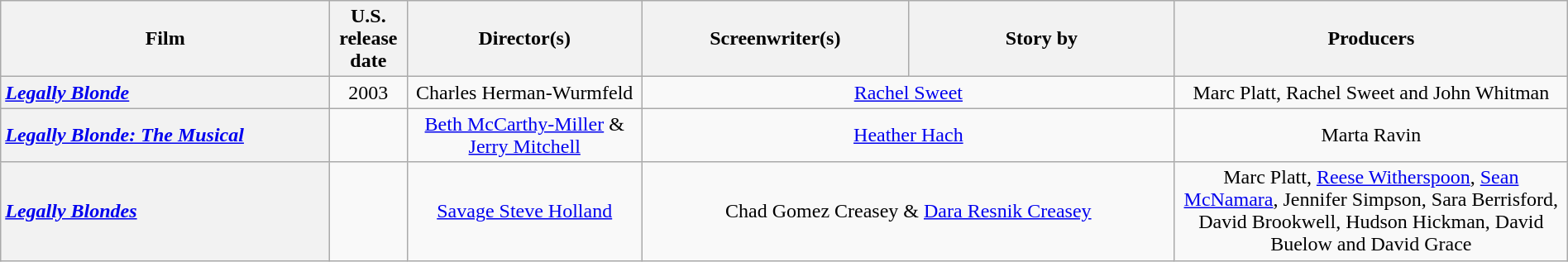<table class="wikitable plainrowheaders" style="text-align:center" width=100%>
<tr>
<th scope="col" style="width:21%;">Film</th>
<th scope="col">U.S.<br>release date</th>
<th scope="col" style="width:15%;">Director(s)</th>
<th scope="col" style="width:17%;">Screenwriter(s)</th>
<th scope="col" style="width:17%;">Story by</th>
<th scope="col">Producers</th>
</tr>
<tr>
<th scope="row" style="text-align:left"><em><a href='#'>Legally Blonde</a></em></th>
<td style="text-align:center">2003</td>
<td>Charles Herman-Wurmfeld</td>
<td colspan="2"><a href='#'>Rachel Sweet</a></td>
<td>Marc Platt, Rachel Sweet and John Whitman</td>
</tr>
<tr>
<th scope="row" style="text-align:left"><em><a href='#'>Legally Blonde: The Musical</a></em></th>
<td style="text-align:center"></td>
<td><a href='#'>Beth McCarthy-Miller</a> & <a href='#'>Jerry Mitchell</a></td>
<td colspan="2"><a href='#'>Heather Hach</a></td>
<td>Marta Ravin</td>
</tr>
<tr>
<th scope="row" style="text-align:left"><em><a href='#'>Legally Blondes</a></em></th>
<td style="text-align:center"></td>
<td><a href='#'>Savage Steve Holland</a></td>
<td colspan="2">Chad Gomez Creasey & <a href='#'>Dara Resnik Creasey</a></td>
<td>Marc Platt, <a href='#'>Reese Witherspoon</a>, <a href='#'>Sean McNamara</a>, Jennifer Simpson, Sara Berrisford, David Brookwell, Hudson Hickman, David Buelow and David Grace</td>
</tr>
</table>
